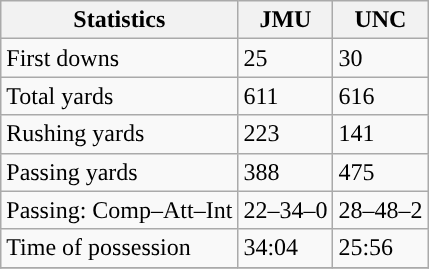<table class="wikitable" style="float: left;">
<tr>
<th>Statistics</th>
<th>JMU</th>
<th>UNC</th>
</tr>
<tr>
<td>First downs</td>
<td>25</td>
<td>30</td>
</tr>
<tr>
<td>Total yards</td>
<td>611</td>
<td>616</td>
</tr>
<tr>
<td>Rushing yards</td>
<td>223</td>
<td>141</td>
</tr>
<tr>
<td>Passing yards</td>
<td>388</td>
<td>475</td>
</tr>
<tr>
<td>Passing: Comp–Att–Int</td>
<td>22–34–0</td>
<td>28–48–2</td>
</tr>
<tr>
<td>Time of possession</td>
<td>34:04</td>
<td>25:56</td>
</tr>
<tr>
</tr>
</table>
